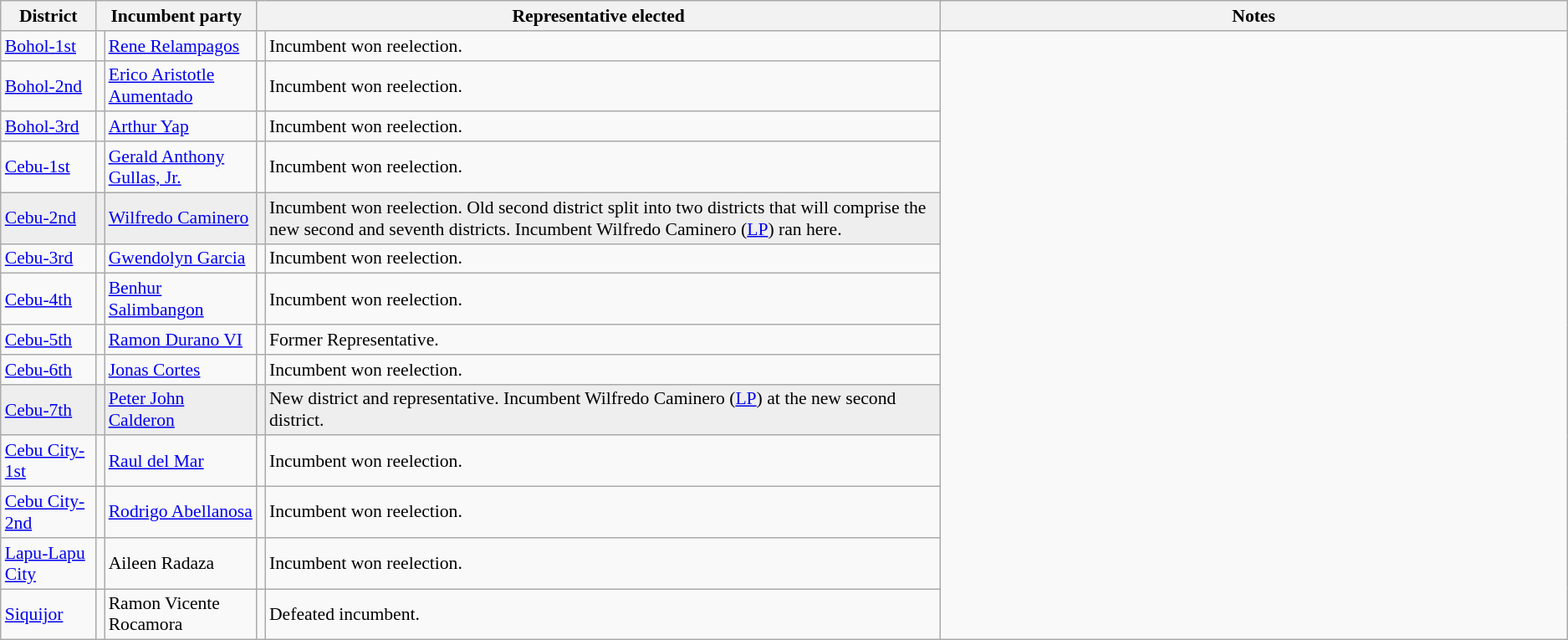<table class=wikitable style="font-size:90%;">
<tr>
<th>District</th>
<th colspan=2>Incumbent party</th>
<th colspan=3>Representative elected</th>
<th width=40%>Notes</th>
</tr>
<tr>
<td><a href='#'>Bohol-1st</a></td>
<td></td>
<td><a href='#'>Rene Relampagos</a></td>
<td></td>
<td>Incumbent won reelection.</td>
</tr>
<tr>
<td><a href='#'>Bohol-2nd</a></td>
<td></td>
<td><a href='#'>Erico Aristotle Aumentado</a></td>
<td></td>
<td>Incumbent won reelection.</td>
</tr>
<tr>
<td><a href='#'>Bohol-3rd</a></td>
<td></td>
<td><a href='#'>Arthur Yap</a></td>
<td></td>
<td>Incumbent won reelection.</td>
</tr>
<tr>
<td><a href='#'>Cebu-1st</a></td>
<td></td>
<td><a href='#'>Gerald Anthony Gullas, Jr.</a></td>
<td></td>
<td>Incumbent won reelection.</td>
</tr>
<tr bgcolor=#eee>
<td><a href='#'>Cebu-2nd</a></td>
<td></td>
<td><a href='#'>Wilfredo Caminero</a></td>
<td></td>
<td>Incumbent won reelection. Old second district split into two districts that will comprise the new second and seventh districts. Incumbent Wilfredo Caminero (<a href='#'>LP</a>) ran here.</td>
</tr>
<tr>
<td><a href='#'>Cebu-3rd</a></td>
<td></td>
<td><a href='#'>Gwendolyn Garcia</a></td>
<td></td>
<td>Incumbent won reelection.</td>
</tr>
<tr>
<td><a href='#'>Cebu-4th</a></td>
<td></td>
<td><a href='#'>Benhur Salimbangon</a></td>
<td></td>
<td>Incumbent won reelection.</td>
</tr>
<tr>
<td><a href='#'>Cebu-5th</a></td>
<td></td>
<td><a href='#'>Ramon Durano VI</a></td>
<td></td>
<td>Former Representative.</td>
</tr>
<tr>
<td><a href='#'>Cebu-6th</a></td>
<td></td>
<td><a href='#'>Jonas Cortes</a></td>
<td></td>
<td>Incumbent won reelection.</td>
</tr>
<tr bgcolor=#eee>
<td><a href='#'>Cebu-7th</a></td>
<td></td>
<td><a href='#'>Peter John Calderon</a></td>
<td></td>
<td>New district and representative. Incumbent Wilfredo Caminero (<a href='#'>LP</a>) at the new second district.</td>
</tr>
<tr>
<td><a href='#'>Cebu City-1st</a></td>
<td></td>
<td><a href='#'>Raul del Mar</a></td>
<td></td>
<td>Incumbent won reelection.</td>
</tr>
<tr>
<td><a href='#'>Cebu City-2nd</a></td>
<td></td>
<td><a href='#'>Rodrigo Abellanosa</a></td>
<td></td>
<td>Incumbent won reelection.</td>
</tr>
<tr>
<td><a href='#'>Lapu-Lapu City</a></td>
<td></td>
<td>Aileen Radaza</td>
<td></td>
<td>Incumbent won reelection.</td>
</tr>
<tr>
<td><a href='#'>Siquijor</a></td>
<td></td>
<td>Ramon Vicente Rocamora</td>
<td></td>
<td>Defeated incumbent.</td>
</tr>
</table>
